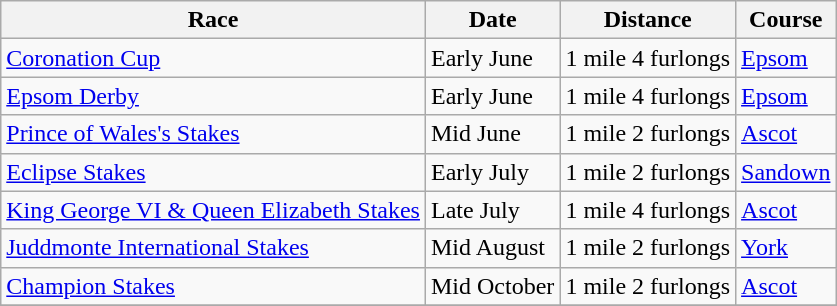<table class="wikitable">
<tr>
<th>Race</th>
<th>Date</th>
<th>Distance</th>
<th>Course</th>
</tr>
<tr>
<td><a href='#'>Coronation Cup</a></td>
<td>Early June</td>
<td>1 mile 4 furlongs</td>
<td><a href='#'>Epsom</a></td>
</tr>
<tr>
<td><a href='#'>Epsom Derby</a></td>
<td>Early June</td>
<td>1 mile 4 furlongs</td>
<td><a href='#'>Epsom</a></td>
</tr>
<tr>
<td><a href='#'>Prince of Wales's Stakes</a></td>
<td>Mid June</td>
<td>1 mile 2 furlongs</td>
<td><a href='#'>Ascot</a></td>
</tr>
<tr>
<td><a href='#'>Eclipse Stakes</a></td>
<td>Early July</td>
<td>1 mile 2 furlongs</td>
<td><a href='#'>Sandown</a></td>
</tr>
<tr>
<td><a href='#'>King George VI & Queen Elizabeth Stakes</a></td>
<td>Late July</td>
<td>1 mile 4 furlongs</td>
<td><a href='#'>Ascot</a></td>
</tr>
<tr>
<td><a href='#'>Juddmonte International Stakes</a></td>
<td>Mid August</td>
<td>1 mile 2 furlongs</td>
<td><a href='#'>York</a></td>
</tr>
<tr>
<td><a href='#'>Champion Stakes</a></td>
<td>Mid October</td>
<td>1 mile 2 furlongs</td>
<td><a href='#'>Ascot</a></td>
</tr>
<tr>
</tr>
</table>
